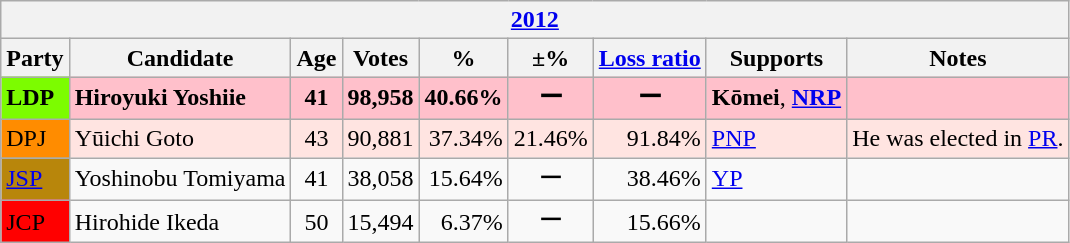<table class="wikitable">
<tr>
<th colspan="9"><a href='#'>2012</a></th>
</tr>
<tr>
<th>Party</th>
<th>Candidate</th>
<th>Age</th>
<th>Votes</th>
<th>%</th>
<th>±%</th>
<th><a href='#'>Loss ratio</a></th>
<th>Supports</th>
<th>Notes</th>
</tr>
<tr>
<td style="background:lawngreen;"><strong>LDP</strong></td>
<td style="background:pink;"><strong>Hiroyuki Yoshiie</strong></td>
<td style="background:pink;text-align:center"><strong>41</strong></td>
<td style="background:pink; text-align:right"><strong>98,958</strong></td>
<td style="background:pink;text-align:right"><strong>40.66%</strong></td>
<td style="background:pink;text-align:center"><strong>ー</strong></td>
<td style="background:pink; text-align:center"><strong>ー</strong></td>
<td style="background:pink;"><strong>Kōmei</strong>, <strong><a href='#'>NRP</a></strong></td>
<td style="background:pink;"></td>
</tr>
<tr>
<td style="background:darkorange;">DPJ</td>
<td style="background:mistyrose;">Yūichi Goto</td>
<td style="background:mistyrose;text-align:center">43</td>
<td style="background:mistyrose;text-align:right">90,881</td>
<td style="background:mistyrose;text-align:right">37.34%</td>
<td style="background:mistyrose;text-align:right">21.46%</td>
<td style="background:mistyrose;text-align:right">91.84%</td>
<td style="background:mistyrose;"><a href='#'>PNP</a></td>
<td style="background:mistyrose;">He was elected in <a href='#'>PR</a>.</td>
</tr>
<tr>
<td style="background:darkgoldenrod;"><a href='#'>JSP</a></td>
<td>Yoshinobu Tomiyama</td>
<td style="text-align:center">41</td>
<td style="text-align:right">38,058</td>
<td style="text-align:right">15.64%</td>
<td style="text-align:center">ー</td>
<td style="text-align:right">38.46%</td>
<td><a href='#'>YP</a></td>
<td></td>
</tr>
<tr>
<td style="background:red;">JCP</td>
<td>Hirohide Ikeda</td>
<td style="text-align:center">50</td>
<td style="text-align:right">15,494</td>
<td style="text-align:right">6.37%</td>
<td style="text-align:center">ー</td>
<td style="text-align:right">15.66%</td>
<td></td>
<td></td>
</tr>
</table>
